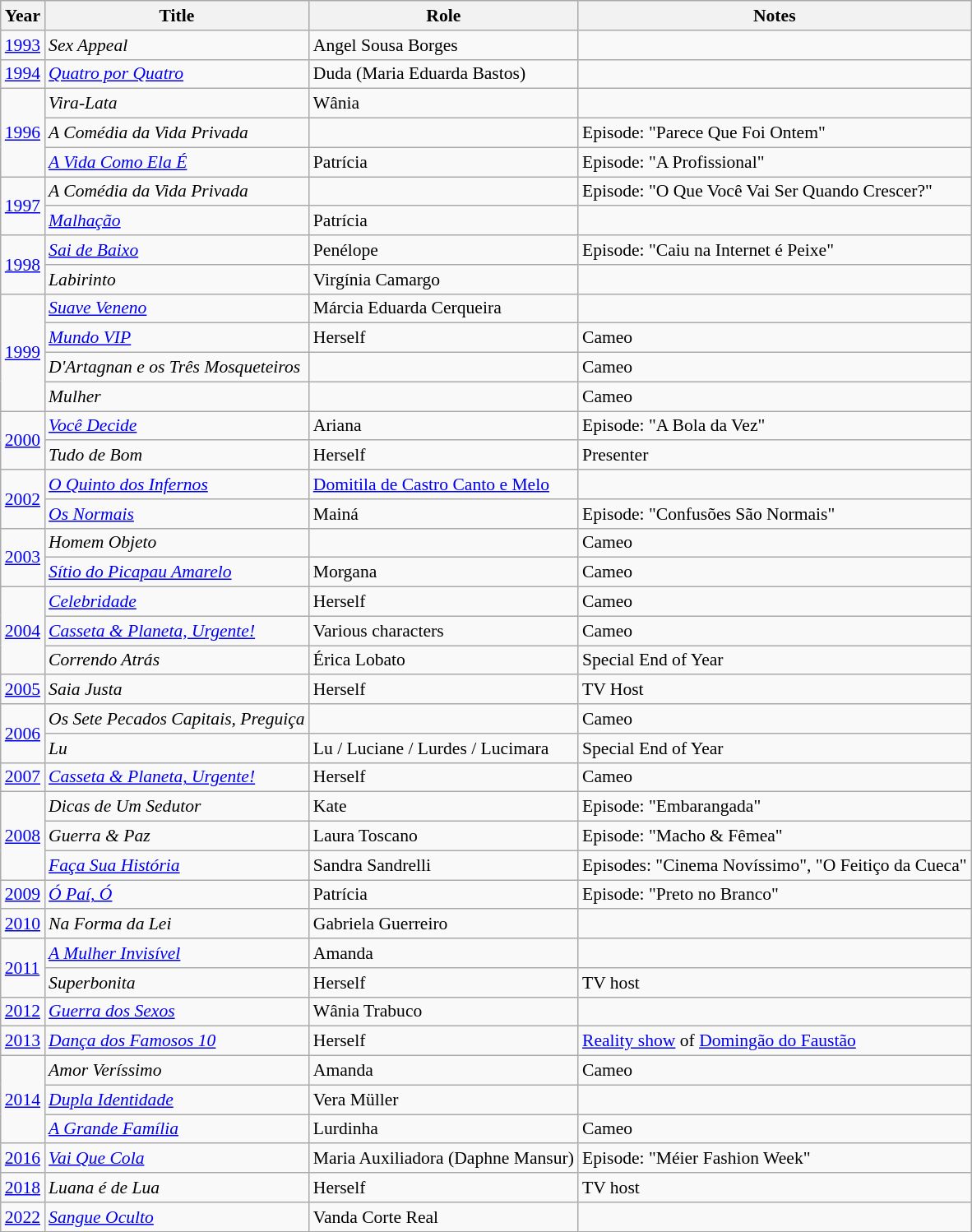<table class="wikitable" style="font-size: 90%;">
<tr>
<th>Year</th>
<th>Title</th>
<th>Role</th>
<th>Notes</th>
</tr>
<tr>
<td><a href='#'>1993</a></td>
<td><em>Sex Appeal</em></td>
<td>Angel Sousa Borges</td>
<td></td>
</tr>
<tr>
<td><a href='#'>1994</a></td>
<td><em><a href='#'>Quatro por Quatro</a></em></td>
<td>Duda (Maria Eduarda Bastos)</td>
<td></td>
</tr>
<tr>
<td rowspan="3"><a href='#'>1996</a></td>
<td><em>Vira-Lata</em></td>
<td>Wânia</td>
<td></td>
</tr>
<tr>
<td><em>A Comédia da Vida Privada</em></td>
<td></td>
<td>Episode: "Parece Que Foi Ontem"</td>
</tr>
<tr>
<td><em><a href='#'>A Vida Como Ela É</a></em></td>
<td>Patrícia</td>
<td>Episode: "A Profissional"</td>
</tr>
<tr>
<td rowspan="2"><a href='#'>1997</a></td>
<td><em>A Comédia da Vida Privada</em></td>
<td></td>
<td>Episode: "O Que Você Vai Ser Quando Crescer?"</td>
</tr>
<tr>
<td><em><a href='#'>Malhação</a></em></td>
<td>Patrícia</td>
<td></td>
</tr>
<tr>
<td rowspan="2"><a href='#'>1998</a></td>
<td><em><a href='#'>Sai de Baixo</a></em></td>
<td>Penélope</td>
<td>Episode: "Caiu na Internet é Peixe"</td>
</tr>
<tr>
<td><em>Labirinto</em></td>
<td>Virgínia Camargo</td>
<td></td>
</tr>
<tr>
<td rowspan="4"><a href='#'>1999</a></td>
<td><em><a href='#'>Suave Veneno</a></em></td>
<td>Márcia Eduarda Cerqueira</td>
<td></td>
</tr>
<tr>
<td><em><a href='#'>Mundo VIP</a></em></td>
<td>Herself</td>
<td>Cameo</td>
</tr>
<tr>
<td><em>D'Artagnan e os Três Mosqueteiros</em></td>
<td></td>
<td>Cameo</td>
</tr>
<tr>
<td><em>Mulher</em></td>
<td></td>
<td>Cameo</td>
</tr>
<tr>
<td rowspan="2"><a href='#'>2000</a></td>
<td><em><a href='#'>Você Decide</a></em></td>
<td>Ariana</td>
<td>Episode: "A Bola da Vez"</td>
</tr>
<tr>
<td><em>Tudo de Bom</em></td>
<td>Herself</td>
<td>Presenter</td>
</tr>
<tr>
<td rowspan="2"><a href='#'>2002</a></td>
<td><em><a href='#'>O Quinto dos Infernos</a></em></td>
<td><a href='#'>Domitila de Castro Canto e Melo</a></td>
<td></td>
</tr>
<tr>
<td><em><a href='#'>Os Normais</a></em></td>
<td>Mainá</td>
<td>Episode: "Confusões São Normais"</td>
</tr>
<tr>
<td rowspan="2"><a href='#'>2003</a></td>
<td><em>Homem Objeto</em></td>
<td></td>
<td>Cameo</td>
</tr>
<tr>
<td><em><a href='#'>Sítio do Picapau Amarelo</a></em></td>
<td>Morgana</td>
<td>Cameo</td>
</tr>
<tr>
<td rowspan="3"><a href='#'>2004</a></td>
<td><em><a href='#'>Celebridade</a></em></td>
<td>Herself</td>
<td>Cameo</td>
</tr>
<tr>
<td><em><a href='#'>Casseta & Planeta, Urgente!</a></em></td>
<td>Various characters</td>
<td>Cameo</td>
</tr>
<tr>
<td><em>Correndo Atrás</em></td>
<td>Érica Lobato</td>
<td>Special End of Year</td>
</tr>
<tr>
<td><a href='#'>2005</a></td>
<td><em>Saia Justa</em></td>
<td>Herself</td>
<td>TV Host</td>
</tr>
<tr>
<td rowspan="2"><a href='#'>2006</a></td>
<td><em>Os Sete Pecados Capitais, Preguiça</em></td>
<td></td>
<td>Cameo</td>
</tr>
<tr>
<td><em>Lu</em></td>
<td>Lu / Luciane / Lurdes / Lucimara</td>
<td>Special End of Year</td>
</tr>
<tr>
<td><a href='#'>2007</a></td>
<td><em><a href='#'>Casseta & Planeta, Urgente!</a></em></td>
<td>Herself</td>
<td>Cameo</td>
</tr>
<tr>
<td rowspan="3"><a href='#'>2008</a></td>
<td><em>Dicas de Um Sedutor</em></td>
<td>Kate</td>
<td>Episode: "Embarangada"</td>
</tr>
<tr>
<td><em>Guerra & Paz</em></td>
<td>Laura Toscano</td>
<td>Episode: "Macho & Fêmea"</td>
</tr>
<tr>
<td><em><a href='#'>Faça Sua História</a></em></td>
<td>Sandra Sandrelli</td>
<td>Episodes: "Cinema Novíssimo", "O Feitiço da Cueca"</td>
</tr>
<tr>
<td><a href='#'>2009</a></td>
<td><em><a href='#'>Ó Paí, Ó</a></em></td>
<td>Patrícia</td>
<td>Episode: "Preto no Branco"</td>
</tr>
<tr>
<td><a href='#'>2010</a></td>
<td><em>Na Forma da Lei</em></td>
<td>Gabriela Guerreiro</td>
<td></td>
</tr>
<tr>
<td rowspan="2"><a href='#'>2011</a></td>
<td><em><a href='#'>A Mulher Invisível</a></em></td>
<td>Amanda</td>
<td></td>
</tr>
<tr>
<td><em>Superbonita</em></td>
<td>Herself</td>
<td>TV host</td>
</tr>
<tr>
<td><a href='#'>2012</a></td>
<td><em><a href='#'>Guerra dos Sexos</a></em></td>
<td>Wânia Trabuco</td>
<td></td>
</tr>
<tr>
<td><a href='#'>2013</a></td>
<td><em><a href='#'>Dança dos Famosos 10</a></em></td>
<td>Herself</td>
<td><a href='#'>Reality show</a> of <a href='#'>Domingão do Faustão</a></td>
</tr>
<tr>
<td rowspan="3"><a href='#'>2014</a></td>
<td><em>Amor Veríssimo</em></td>
<td>Amanda</td>
<td>Cameo</td>
</tr>
<tr>
<td><em><a href='#'>Dupla Identidade</a></em></td>
<td>Vera Müller</td>
<td></td>
</tr>
<tr>
<td><em><a href='#'>A Grande Família</a></em></td>
<td>Lurdinha</td>
<td>Cameo</td>
</tr>
<tr>
<td><a href='#'>2016</a></td>
<td><em><a href='#'>Vai Que Cola</a></em></td>
<td>Maria Auxiliadora (Daphne Mansur)</td>
<td>Episode: "Méier Fashion Week"</td>
</tr>
<tr>
<td><a href='#'>2018</a></td>
<td><em>Luana é de Lua</em></td>
<td>Herself</td>
<td>TV host</td>
</tr>
<tr>
<td><a href='#'>2022</a></td>
<td><em><a href='#'>Sangue Oculto</a></em></td>
<td>Vanda Corte Real</td>
<td></td>
</tr>
</table>
